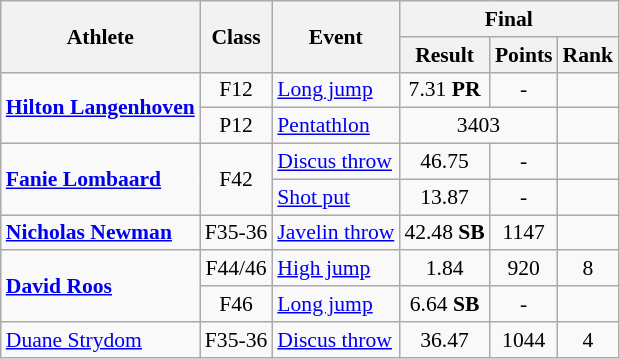<table class=wikitable style="font-size:90%">
<tr>
<th rowspan="2">Athlete</th>
<th rowspan="2">Class</th>
<th rowspan="2">Event</th>
<th colspan="3">Final</th>
</tr>
<tr>
<th>Result</th>
<th>Points</th>
<th>Rank</th>
</tr>
<tr>
<td rowspan="2"><strong><a href='#'>Hilton Langenhoven</a></strong></td>
<td style="text-align:center;">F12</td>
<td><a href='#'>Long jump</a></td>
<td style="text-align:center;">7.31 <strong>PR</strong></td>
<td style="text-align:center;">-</td>
<td style="text-align:center;"></td>
</tr>
<tr>
<td style="text-align:center;">P12</td>
<td><a href='#'>Pentathlon</a></td>
<td style="text-align:center;" colspan="2">3403</td>
<td style="text-align:center;"></td>
</tr>
<tr>
<td rowspan="2"><strong><a href='#'>Fanie Lombaard</a></strong></td>
<td rowspan="2" style="text-align:center;">F42</td>
<td><a href='#'>Discus throw</a></td>
<td style="text-align:center;">46.75</td>
<td style="text-align:center;">-</td>
<td style="text-align:center;"></td>
</tr>
<tr>
<td><a href='#'>Shot put</a></td>
<td style="text-align:center;">13.87</td>
<td style="text-align:center;">-</td>
<td style="text-align:center;"></td>
</tr>
<tr>
<td><strong><a href='#'>Nicholas Newman</a></strong></td>
<td style="text-align:center;">F35-36</td>
<td><a href='#'>Javelin throw</a></td>
<td style="text-align:center;">42.48 <strong>SB</strong></td>
<td style="text-align:center;">1147</td>
<td style="text-align:center;"></td>
</tr>
<tr>
<td rowspan="2"><strong><a href='#'>David Roos</a></strong></td>
<td style="text-align:center;">F44/46</td>
<td><a href='#'>High jump</a></td>
<td style="text-align:center;">1.84</td>
<td style="text-align:center;">920</td>
<td style="text-align:center;">8</td>
</tr>
<tr>
<td style="text-align:center;">F46</td>
<td><a href='#'>Long jump</a></td>
<td style="text-align:center;">6.64 <strong>SB</strong></td>
<td style="text-align:center;">-</td>
<td style="text-align:center;"></td>
</tr>
<tr>
<td><a href='#'>Duane Strydom</a></td>
<td style="text-align:center;">F35-36</td>
<td><a href='#'>Discus throw</a></td>
<td style="text-align:center;">36.47</td>
<td style="text-align:center;">1044</td>
<td style="text-align:center;">4</td>
</tr>
</table>
